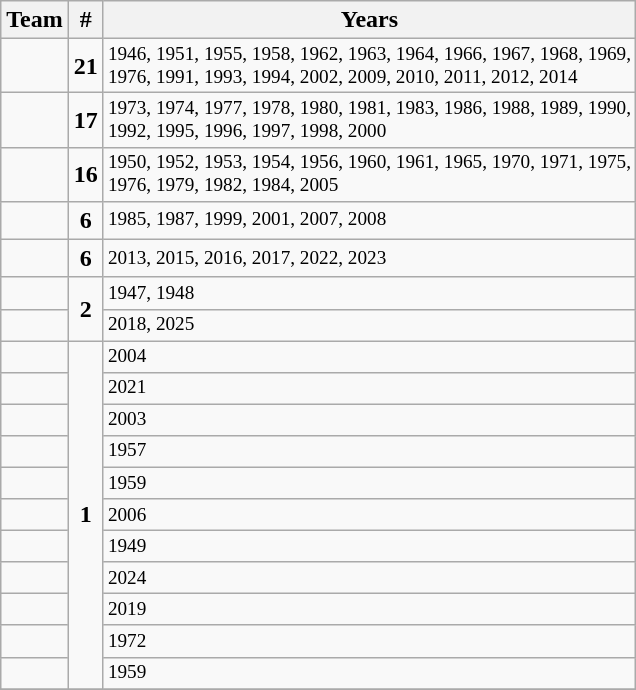<table class="wikitable" style="text-align:center;">
<tr>
<th>Team</th>
<th>#</th>
<th class="unsortable">Years</th>
</tr>
<tr>
<td style=><strong></strong></td>
<td><strong>21</strong></td>
<td style="font-size:80%;" align=left>1946, 1951, 1955, 1958, 1962, 1963, 1964, 1966, 1967, 1968, 1969, <br> 1976, 1991, 1993, 1994, 2002, 2009, 2010, 2011, 2012, 2014</td>
</tr>
<tr>
<td style=><strong><a href='#'></a></strong></td>
<td><strong>17</strong></td>
<td style="font-size:80%;" align=left>1973, 1974, 1977, 1978, 1980, 1981, 1983, 1986, 1988, 1989, 1990, <br> 1992, 1995, 1996, 1997, 1998, 2000</td>
</tr>
<tr>
<td style=><strong><a href='#'></a></strong></td>
<td><strong>16</strong></td>
<td style="font-size:80%;" align=left>1950, 1952, 1953, 1954, 1956, 1960, 1961, 1965, 1970, 1971, 1975, <br> 1976, 1979, 1982, 1984, 2005</td>
</tr>
<tr>
<td style=><strong><a href='#'></a></strong></td>
<td><strong>6</strong></td>
<td style="font-size:80%;" align=left>1985, 1987, 1999, 2001, 2007, 2008</td>
</tr>
<tr>
<td style=><strong><a href='#'></a></strong></td>
<td><strong>6</strong></td>
<td style="font-size:80%;" align=left>2013, 2015, 2016, 2017, 2022, 2023</td>
</tr>
<tr>
<td style=><strong></strong></td>
<td rowspan=2><strong>2</strong></td>
<td style="font-size:80%;" align=left>1947, 1948</td>
</tr>
<tr>
<td style=><strong></strong></td>
<td style="font-size:80%;" align=left>2018, 2025</td>
</tr>
<tr>
<td style=><strong></strong></td>
<td rowspan=11><strong>1</strong></td>
<td style="font-size:80%;" align=left>2004</td>
</tr>
<tr>
<td style=><strong><a href='#'></a></strong></td>
<td style="font-size:80%;" align=left>2021</td>
</tr>
<tr>
<td style=><strong></strong></td>
<td style="font-size:80%;" align=left>2003</td>
</tr>
<tr>
<td style=><strong></strong></td>
<td style="font-size:80%;" align=left>1957</td>
</tr>
<tr>
<td style=><strong></strong></td>
<td style="font-size:80%;" align=left>1959</td>
</tr>
<tr>
<td style=><strong></strong></td>
<td style="font-size:80%;" align=left>2006</td>
</tr>
<tr>
<td style=><strong></strong></td>
<td style="font-size:80%;" align=left>1949</td>
</tr>
<tr>
<td style=><strong><a href='#'></a></strong></td>
<td style="font-size:80%;" align=left>2024</td>
</tr>
<tr>
<td style=><strong><a href='#'></a></strong></td>
<td style="font-size:80%;" align=left>2019</td>
</tr>
<tr>
<td style=><em></em></td>
<td style="font-size:80%;" align=left>1972</td>
</tr>
<tr>
<td style=><strong><a href='#'></a></strong></td>
<td style="font-size:80%;" align=left>1959</td>
</tr>
<tr>
</tr>
</table>
